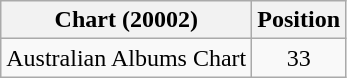<table class="wikitable">
<tr>
<th>Chart (20002)</th>
<th>Position</th>
</tr>
<tr>
<td>Australian Albums Chart</td>
<td style="text-align:center;">33</td>
</tr>
</table>
